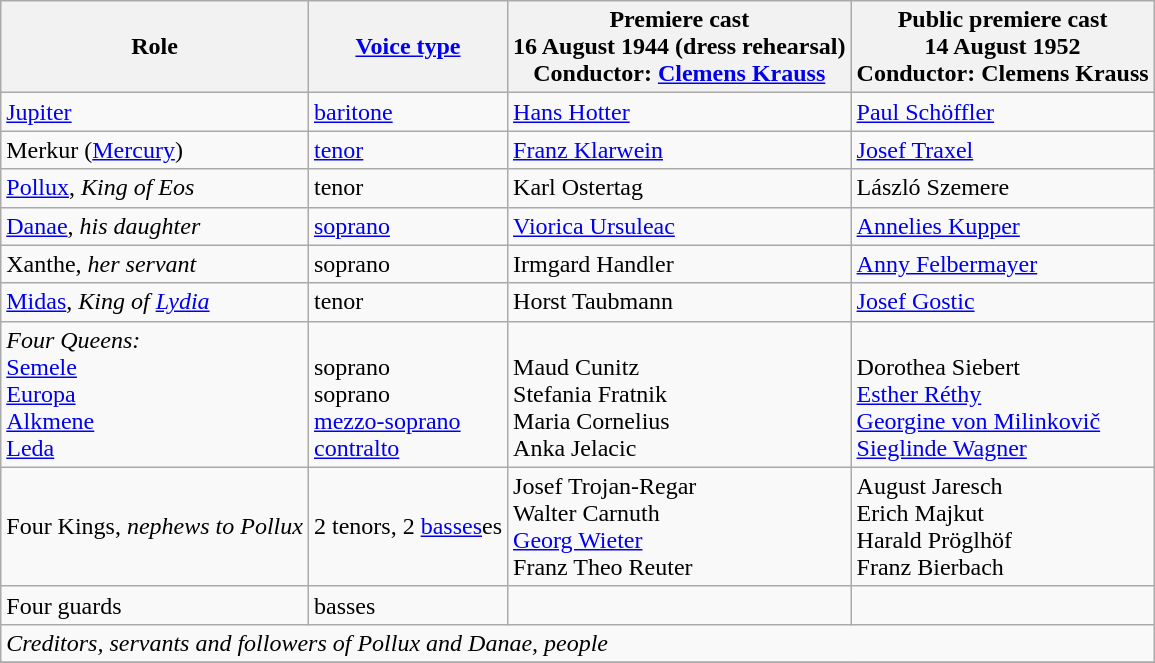<table class="wikitable">
<tr>
<th>Role</th>
<th><a href='#'>Voice type</a></th>
<th>Premiere cast<br>16 August 1944 (dress rehearsal)<br>Conductor: <a href='#'>Clemens Krauss</a></th>
<th>Public premiere cast<br>14 August 1952<br>Conductor: Clemens Krauss</th>
</tr>
<tr>
<td><a href='#'>Jupiter</a></td>
<td><a href='#'>baritone</a></td>
<td><a href='#'>Hans Hotter</a></td>
<td><a href='#'>Paul Schöffler</a></td>
</tr>
<tr>
<td>Merkur (<a href='#'>Mercury</a>)</td>
<td><a href='#'>tenor</a></td>
<td><a href='#'>Franz Klarwein</a></td>
<td><a href='#'>Josef Traxel</a></td>
</tr>
<tr>
<td><a href='#'>Pollux</a>, <em>King of Eos</em></td>
<td>tenor</td>
<td>Karl Ostertag</td>
<td>László Szemere</td>
</tr>
<tr>
<td><a href='#'>Danae</a>, <em>his daughter</em></td>
<td><a href='#'>soprano</a></td>
<td><a href='#'>Viorica Ursuleac</a></td>
<td><a href='#'>Annelies Kupper</a></td>
</tr>
<tr>
<td>Xanthe, <em>her servant</em></td>
<td>soprano</td>
<td>Irmgard Handler</td>
<td><a href='#'>Anny Felbermayer</a></td>
</tr>
<tr>
<td><a href='#'>Midas</a>, <em>King of <a href='#'>Lydia</a></em></td>
<td>tenor</td>
<td>Horst Taubmann</td>
<td><a href='#'>Josef Gostic</a></td>
</tr>
<tr>
<td><em>Four Queens:</em><br><a href='#'>Semele</a><br><a href='#'>Europa</a><br><a href='#'>Alkmene</a><br><a href='#'>Leda</a></td>
<td><br>soprano<br>soprano<br><a href='#'>mezzo-soprano</a><br><a href='#'>contralto</a></td>
<td><br>Maud Cunitz<br>Stefania Fratnik<br>Maria Cornelius<br>Anka Jelacic</td>
<td><br>Dorothea Siebert<br><a href='#'>Esther Réthy</a><br><a href='#'>Georgine von Milinkovič</a><br><a href='#'>Sieglinde Wagner</a></td>
</tr>
<tr>
<td>Four Kings, <em>nephews to Pollux</em></td>
<td>2 tenors, 2 <a href='#'>basses</a>es</td>
<td>Josef Trojan-Regar<br>Walter Carnuth<br><a href='#'>Georg Wieter</a><br>Franz Theo Reuter</td>
<td>August Jaresch<br>Erich Majkut<br>Harald Pröglhöf<br>Franz Bierbach</td>
</tr>
<tr>
<td>Four guards</td>
<td>basses</td>
<td></td>
<td></td>
</tr>
<tr>
<td colspan="4"><em>Creditors, servants and followers of Pollux and Danae, people</em></td>
</tr>
<tr>
</tr>
</table>
